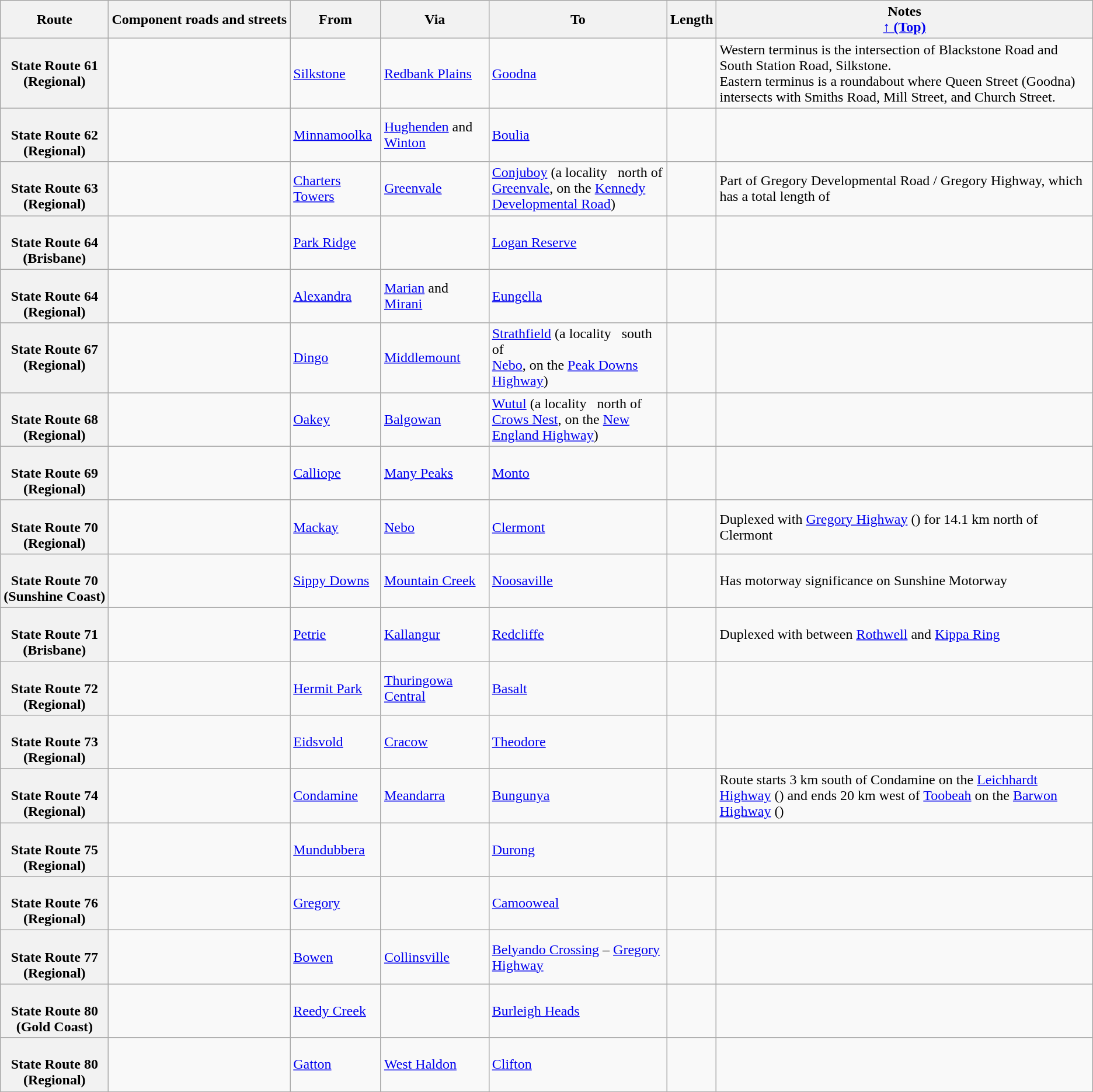<table class="wikitable">
<tr>
<th scope="col">Route</th>
<th scope="col">Component roads and streets</th>
<th scope="col">From</th>
<th scope="col">Via</th>
<th scope="col">To</th>
<th scope="col">Length</th>
<th scope="col">Notes <br><a href='#'>↑ (Top)</a></th>
</tr>
<tr>
<th style="vertical-align:top; white-space:nowrap;"><br>State Route 61<br>(Regional)</th>
<td></td>
<td><a href='#'>Silkstone</a></td>
<td><a href='#'>Redbank Plains</a></td>
<td><a href='#'>Goodna</a></td>
<td></td>
<td>Western terminus is the intersection of Blackstone Road and South Station Road, Silkstone.<br>Eastern terminus is a roundabout where Queen Street (Goodna) intersects with Smiths Road, Mill Street, and Church Street.</td>
</tr>
<tr>
<th style="vertical-align:top; white-space:nowrap;"><br>State Route 62<br>(Regional)</th>
<td></td>
<td><a href='#'>Minnamoolka</a></td>
<td><a href='#'>Hughenden</a> and <a href='#'>Winton</a></td>
<td><a href='#'>Boulia</a></td>
<td></td>
<td></td>
</tr>
<tr>
<th style="vertical-align:top; white-space:nowrap;"><br>State Route 63<br>(Regional)</th>
<td></td>
<td><a href='#'>Charters Towers</a></td>
<td><a href='#'>Greenvale</a></td>
<td><a href='#'>Conjuboy</a>  (a locality   north of<br><a href='#'>Greenvale</a>, on the <a href='#'>Kennedy Developmental Road</a>)</td>
<td></td>
<td>Part of Gregory Developmental Road / Gregory Highway, which has a total length of </td>
</tr>
<tr>
<th style="vertical-align:top; white-space:nowrap;"><br>State Route 64<br>(Brisbane)</th>
<td></td>
<td><a href='#'>Park Ridge</a></td>
<td></td>
<td><a href='#'>Logan Reserve</a></td>
<td></td>
<td></td>
</tr>
<tr>
<th style="vertical-align:top; white-space:nowrap;"><br>State Route 64<br>(Regional)</th>
<td></td>
<td><a href='#'>Alexandra</a></td>
<td><a href='#'>Marian</a> and <a href='#'>Mirani</a></td>
<td><a href='#'>Eungella</a></td>
<td></td>
<td></td>
</tr>
<tr>
<th style="vertical-align:top; white-space:nowrap;"><br>State Route 67<br>(Regional)</th>
<td></td>
<td><a href='#'>Dingo</a></td>
<td><a href='#'>Middlemount</a></td>
<td><a href='#'>Strathfield</a> (a locality   south of<br><a href='#'>Nebo</a>, on the <a href='#'>Peak Downs Highway</a>)</td>
<td></td>
<td></td>
</tr>
<tr>
<th style="vertical-align:top; white-space:nowrap;"><br>State Route 68<br>(Regional)</th>
<td></td>
<td><a href='#'>Oakey</a></td>
<td><a href='#'>Balgowan</a></td>
<td><a href='#'>Wutul</a> (a locality   north of<br><a href='#'>Crows Nest</a>, on the <a href='#'>New England Highway</a>)</td>
<td></td>
<td></td>
</tr>
<tr>
<th style="vertical-align:top; white-space:nowrap;"><br>State Route 69<br>(Regional)</th>
<td></td>
<td><a href='#'>Calliope</a></td>
<td><a href='#'>Many Peaks</a></td>
<td><a href='#'>Monto</a></td>
<td></td>
<td></td>
</tr>
<tr>
<th style="vertical-align:top; white-space:nowrap;"><br>State Route 70<br>(Regional)</th>
<td></td>
<td><a href='#'>Mackay</a></td>
<td><a href='#'>Nebo</a></td>
<td><a href='#'>Clermont</a></td>
<td></td>
<td>Duplexed with <a href='#'>Gregory Highway</a> () for 14.1 km north of Clermont</td>
</tr>
<tr>
<th style="vertical-align:top; white-space:nowrap;"><br>State Route 70<br>(Sunshine Coast)</th>
<td></td>
<td><a href='#'>Sippy Downs</a></td>
<td><a href='#'>Mountain Creek</a></td>
<td><a href='#'>Noosaville</a></td>
<td></td>
<td>Has motorway significance on Sunshine Motorway</td>
</tr>
<tr>
<th style="vertical-align:top; white-space:nowrap;"><br>State Route 71<br>(Brisbane)</th>
<td></td>
<td><a href='#'>Petrie</a></td>
<td><a href='#'>Kallangur</a></td>
<td><a href='#'>Redcliffe</a></td>
<td></td>
<td>Duplexed with  between <a href='#'>Rothwell</a> and <a href='#'>Kippa Ring</a></td>
</tr>
<tr>
<th style="vertical-align:top; white-space:nowrap;"><br>State Route 72<br>(Regional)</th>
<td></td>
<td><a href='#'>Hermit Park</a></td>
<td><a href='#'>Thuringowa Central</a></td>
<td><a href='#'>Basalt</a></td>
<td></td>
<td></td>
</tr>
<tr>
<th style="vertical-align:top; white-space:nowrap;"><br>State Route 73<br>(Regional)</th>
<td></td>
<td><a href='#'>Eidsvold</a></td>
<td><a href='#'>Cracow</a></td>
<td><a href='#'>Theodore</a></td>
<td></td>
<td></td>
</tr>
<tr>
<th style="vertical-align:top; white-space:nowrap;"><br>State Route 74<br>(Regional)</th>
<td></td>
<td><a href='#'>Condamine</a></td>
<td><a href='#'>Meandarra</a></td>
<td><a href='#'>Bungunya</a></td>
<td></td>
<td>Route starts 3 km south of Condamine on the <a href='#'>Leichhardt Highway</a> () and ends 20 km west of <a href='#'>Toobeah</a> on the <a href='#'>Barwon Highway</a> ()</td>
</tr>
<tr>
<th style="vertical-align:top; white-space:nowrap;"><br>State Route 75<br>(Regional)</th>
<td></td>
<td><a href='#'>Mundubbera</a></td>
<td></td>
<td><a href='#'>Durong</a></td>
<td></td>
<td></td>
</tr>
<tr>
<th style="vertical-align:top; white-space:nowrap;"><br>State Route 76<br>(Regional)</th>
<td></td>
<td><a href='#'>Gregory</a></td>
<td></td>
<td><a href='#'>Camooweal</a></td>
<td></td>
<td></td>
</tr>
<tr>
<th style="vertical-align:top; white-space:nowrap;"><br>State Route 77<br>(Regional)</th>
<td></td>
<td><a href='#'>Bowen</a></td>
<td><a href='#'>Collinsville</a></td>
<td><a href='#'>Belyando Crossing</a> – <a href='#'>Gregory Highway</a></td>
<td></td>
<td></td>
</tr>
<tr>
<th style="vertical-align:top; white-space:nowrap;"><br>State Route 80<br>(Gold Coast)</th>
<td></td>
<td><a href='#'>Reedy Creek</a></td>
<td></td>
<td><a href='#'>Burleigh Heads</a></td>
<td></td>
<td></td>
</tr>
<tr>
<th style="vertical-align:top; white-space:nowrap;"><br>State Route 80<br>(Regional)</th>
<td></td>
<td><a href='#'>Gatton</a></td>
<td><a href='#'>West Haldon</a></td>
<td><a href='#'>Clifton</a></td>
<td></td>
<td></td>
</tr>
<tr>
</tr>
</table>
